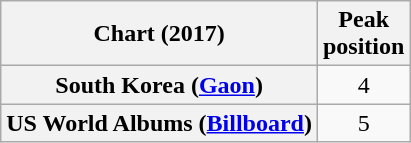<table class="wikitable sortable plainrowheaders" style="text-align:center">
<tr>
<th scope="col">Chart (2017)</th>
<th scope="col">Peak<br>position</th>
</tr>
<tr>
<th scope="row">South Korea (<a href='#'>Gaon</a>)</th>
<td>4</td>
</tr>
<tr>
<th scope="row">US World Albums (<a href='#'>Billboard</a>)</th>
<td>5</td>
</tr>
</table>
